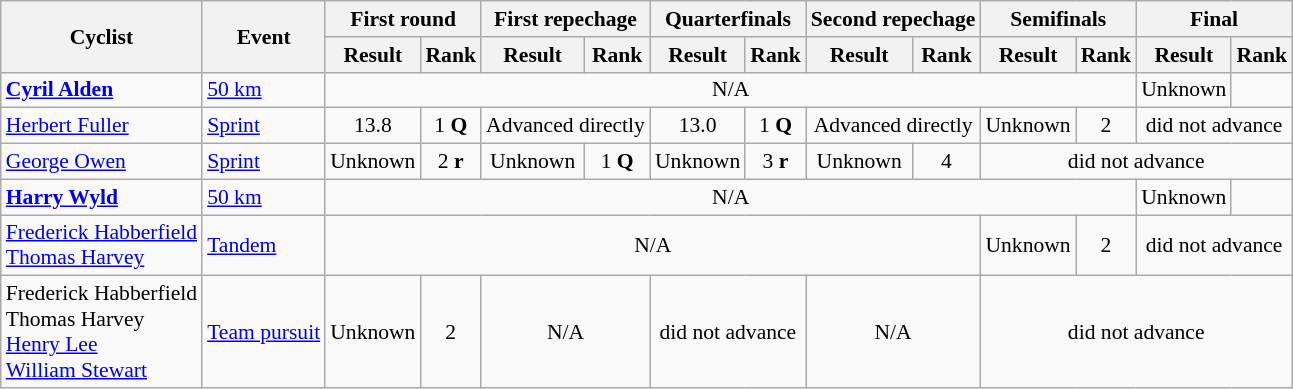<table class=wikitable style="font-size:90%">
<tr>
<th rowspan=2>Cyclist</th>
<th rowspan=2>Event</th>
<th colspan=2>First round</th>
<th colspan=2>First repechage</th>
<th colspan=2>Quarterfinals</th>
<th colspan=2>Second repechage</th>
<th colspan=2>Semifinals</th>
<th colspan=2>Final</th>
</tr>
<tr>
<th>Result</th>
<th>Rank</th>
<th>Result</th>
<th>Rank</th>
<th>Result</th>
<th>Rank</th>
<th>Result</th>
<th>Rank</th>
<th>Result</th>
<th>Rank</th>
<th>Result</th>
<th>Rank</th>
</tr>
<tr>
<td><strong><a href='#'>Cyril Alden</a></strong></td>
<td><a href='#'>50 km</a></td>
<td align=center colspan=10>N/A</td>
<td align=center>Unknown</td>
<td align=center></td>
</tr>
<tr>
<td><a href='#'>Herbert Fuller</a></td>
<td><a href='#'>Sprint</a></td>
<td align=center>13.8</td>
<td align=center>1 <strong>Q</strong></td>
<td align=center colspan=2>Advanced directly</td>
<td align=center>13.0</td>
<td align=center>1 <strong>Q</strong></td>
<td align=center colspan=2>Advanced directly</td>
<td align=center>Unknown</td>
<td align=center>2</td>
<td align=center colspan=2>did not advance</td>
</tr>
<tr>
<td><a href='#'>George Owen</a></td>
<td><a href='#'>Sprint</a></td>
<td align=center>Unknown</td>
<td align=center>2 <strong>r</strong></td>
<td align=center>Unknown</td>
<td align=center>1 <strong>Q</strong></td>
<td align=center>Unknown</td>
<td align=center>3 <strong>r</strong></td>
<td align=center>Unknown</td>
<td align=center>4</td>
<td align=center colspan=4>did not advance</td>
</tr>
<tr>
<td><strong><a href='#'>Harry Wyld</a></strong></td>
<td><a href='#'>50 km</a></td>
<td align=center colspan=10>N/A</td>
<td align=center>Unknown</td>
<td align=center></td>
</tr>
<tr>
<td><a href='#'>Frederick Habberfield</a> <br> <a href='#'>Thomas Harvey</a></td>
<td><a href='#'>Tandem</a></td>
<td align=center colspan=8>N/A</td>
<td align=center>Unknown</td>
<td align=center>2</td>
<td align=center colspan=2>did not advance</td>
</tr>
<tr>
<td>Frederick Habberfield <br> Thomas Harvey <br> <a href='#'>Henry Lee</a> <br> <a href='#'>William Stewart</a></td>
<td><a href='#'>Team pursuit</a></td>
<td align=center>Unknown</td>
<td align=center>2</td>
<td align=center colspan=2>N/A</td>
<td align=center colspan=2>did not advance</td>
<td align=center colspan=2>N/A</td>
<td align=center colspan=4>did not advance</td>
</tr>
</table>
